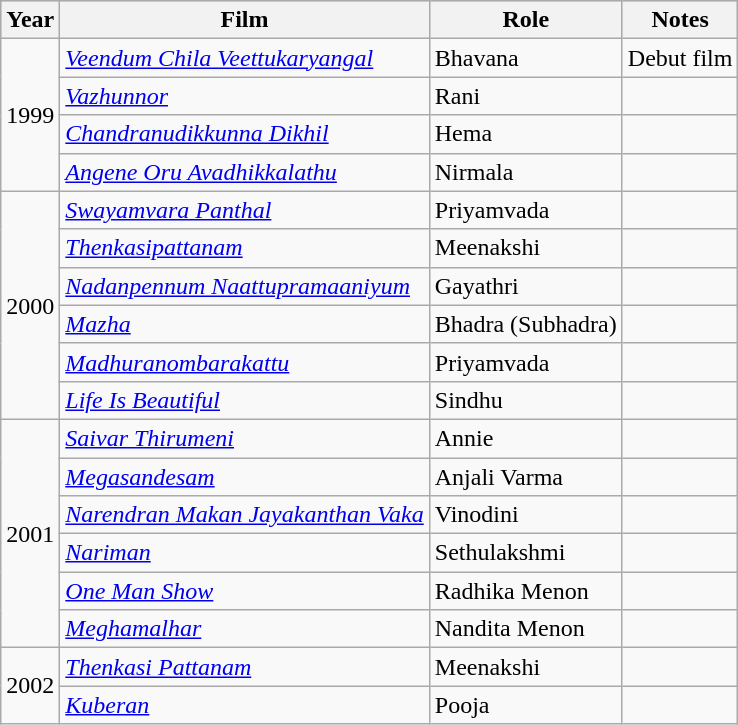<table class="wikitable">
<tr style="background:#ccc; text-align:center;">
<th>Year</th>
<th>Film</th>
<th>Role</th>
<th>Notes</th>
</tr>
<tr>
<td rowspan="4">1999</td>
<td><em><a href='#'>Veendum Chila Veettukaryangal</a></em></td>
<td>Bhavana</td>
<td>Debut film</td>
</tr>
<tr>
<td><em><a href='#'>Vazhunnor</a></em></td>
<td>Rani</td>
<td></td>
</tr>
<tr>
<td><em><a href='#'>Chandranudikkunna Dikhil</a></em></td>
<td>Hema</td>
<td></td>
</tr>
<tr>
<td><em><a href='#'>Angene Oru Avadhikkalathu</a></em></td>
<td>Nirmala</td>
<td></td>
</tr>
<tr>
<td rowspan="6">2000</td>
<td><em><a href='#'>Swayamvara Panthal</a></em></td>
<td>Priyamvada</td>
<td></td>
</tr>
<tr>
<td><em><a href='#'>Thenkasipattanam</a></em></td>
<td>Meenakshi</td>
<td></td>
</tr>
<tr>
<td><em><a href='#'>Nadanpennum Naattupramaaniyum</a></em></td>
<td>Gayathri</td>
<td></td>
</tr>
<tr>
<td><em><a href='#'>Mazha</a></em></td>
<td>Bhadra (Subhadra)</td>
<td></td>
</tr>
<tr>
<td><em><a href='#'>Madhuranombarakattu</a></em></td>
<td>Priyamvada</td>
<td></td>
</tr>
<tr>
<td><em><a href='#'>Life Is Beautiful</a></em></td>
<td>Sindhu</td>
<td></td>
</tr>
<tr>
<td rowspan="6">2001</td>
<td><em><a href='#'>Saivar Thirumeni</a></em></td>
<td>Annie</td>
<td></td>
</tr>
<tr>
<td><em><a href='#'>Megasandesam</a></em></td>
<td>Anjali Varma</td>
<td></td>
</tr>
<tr>
<td><em><a href='#'>Narendran Makan Jayakanthan Vaka</a></em></td>
<td>Vinodini</td>
<td></td>
</tr>
<tr>
<td><em><a href='#'>Nariman</a></em></td>
<td>Sethulakshmi</td>
<td></td>
</tr>
<tr>
<td><em><a href='#'>One Man Show</a></em></td>
<td>Radhika Menon</td>
<td></td>
</tr>
<tr>
<td><em><a href='#'>Meghamalhar</a></em></td>
<td>Nandita Menon</td>
<td></td>
</tr>
<tr>
<td rowspan="2">2002</td>
<td><em><a href='#'>Thenkasi Pattanam</a></em></td>
<td>Meenakshi</td>
<td></td>
</tr>
<tr>
<td><em><a href='#'>Kuberan</a></em></td>
<td>Pooja</td>
<td></td>
</tr>
</table>
